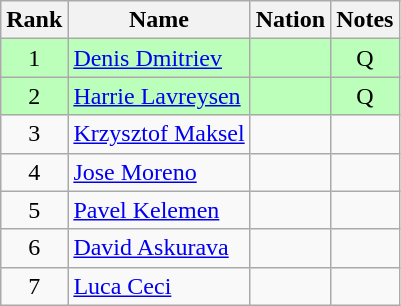<table class="wikitable sortable" style="text-align:center">
<tr>
<th>Rank</th>
<th>Name</th>
<th>Nation</th>
<th>Notes</th>
</tr>
<tr bgcolor=bbffbb>
<td>1</td>
<td align=left><a href='#'>Denis Dmitriev</a></td>
<td align=left></td>
<td>Q</td>
</tr>
<tr bgcolor=bbffbb>
<td>2</td>
<td align=left><a href='#'>Harrie Lavreysen</a></td>
<td align=left></td>
<td>Q</td>
</tr>
<tr>
<td>3</td>
<td align=left><a href='#'>Krzysztof Maksel</a></td>
<td align=left></td>
<td></td>
</tr>
<tr>
<td>4</td>
<td align=left><a href='#'>Jose Moreno</a></td>
<td align=left></td>
<td></td>
</tr>
<tr>
<td>5</td>
<td align=left><a href='#'>Pavel Kelemen</a></td>
<td align=left></td>
<td></td>
</tr>
<tr>
<td>6</td>
<td align=left><a href='#'>David Askurava</a></td>
<td align=left></td>
<td></td>
</tr>
<tr>
<td>7</td>
<td align=left><a href='#'>Luca Ceci</a></td>
<td align=left></td>
<td></td>
</tr>
</table>
